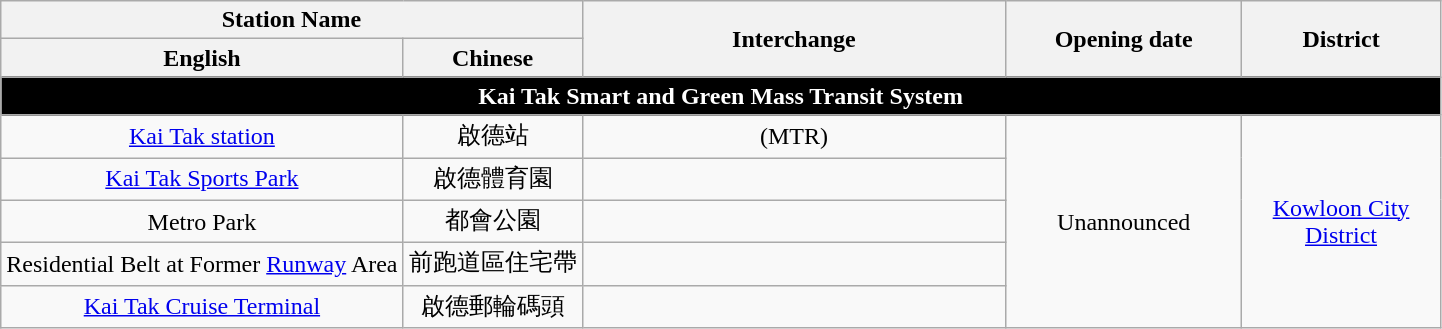<table class="wikitable" style="text-align:center;">
<tr>
<th colspan="2" width="150">Station Name</th>
<th rowspan="2" width="275">Interchange</th>
<th rowspan="2" width="150">Opening date</th>
<th rowspan="2" width="125">District</th>
</tr>
<tr>
<th>English</th>
<th>Chinese</th>
</tr>
<tr>
<td colspan="5" align="center" style="background:#000000;color:#FFFFFF;"><strong>Kai Tak Smart and Green Mass Transit System</strong></td>
</tr>
<tr>
<td><a href='#'>Kai Tak station</a></td>
<td>啟德站</td>
<td> (MTR)</td>
<td rowspan="5">Unannounced</td>
<td rowspan="5"><a href='#'>Kowloon City District</a></td>
</tr>
<tr>
<td><a href='#'>Kai Tak Sports Park</a></td>
<td>啟德體育園</td>
<td></td>
</tr>
<tr>
<td>Metro Park</td>
<td>都會公園</td>
<td></td>
</tr>
<tr>
<td>Residential Belt at Former <a href='#'>Runway</a> Area</td>
<td>前跑道區住宅帶</td>
<td></td>
</tr>
<tr>
<td><a href='#'>Kai Tak Cruise Terminal</a></td>
<td>啟德郵輪碼頭</td>
<td></td>
</tr>
</table>
